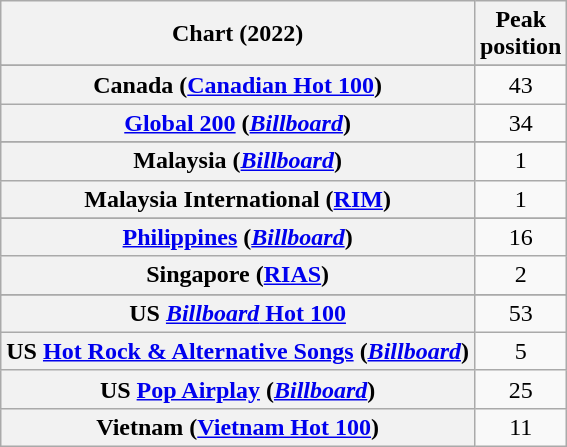<table class="wikitable sortable plainrowheaders" style="text-align:center">
<tr>
<th scope="col">Chart (2022)</th>
<th scope="col">Peak<br>position</th>
</tr>
<tr>
</tr>
<tr>
<th scope="row">Canada (<a href='#'>Canadian Hot 100</a>)</th>
<td>43</td>
</tr>
<tr>
<th scope="row"><a href='#'>Global 200</a> (<em><a href='#'>Billboard</a></em>)</th>
<td>34</td>
</tr>
<tr>
</tr>
<tr>
<th scope="row">Malaysia (<em><a href='#'>Billboard</a></em>)</th>
<td>1</td>
</tr>
<tr>
<th scope="row">Malaysia International (<a href='#'>RIM</a>)</th>
<td>1</td>
</tr>
<tr>
</tr>
<tr>
<th scope="row"><a href='#'>Philippines</a> (<em><a href='#'>Billboard</a></em>)</th>
<td>16</td>
</tr>
<tr>
<th scope="row">Singapore (<a href='#'>RIAS</a>)</th>
<td>2</td>
</tr>
<tr>
</tr>
<tr>
</tr>
<tr>
<th scope="row">US <a href='#'><em>Billboard</em> Hot 100</a></th>
<td>53</td>
</tr>
<tr>
<th scope="row">US <a href='#'>Hot Rock & Alternative Songs</a> (<em><a href='#'>Billboard</a></em>)</th>
<td>5</td>
</tr>
<tr>
<th scope="row">US <a href='#'>Pop Airplay</a> (<em><a href='#'>Billboard</a></em>)</th>
<td>25</td>
</tr>
<tr>
<th scope="row">Vietnam (<a href='#'>Vietnam Hot 100</a>)</th>
<td>11</td>
</tr>
</table>
